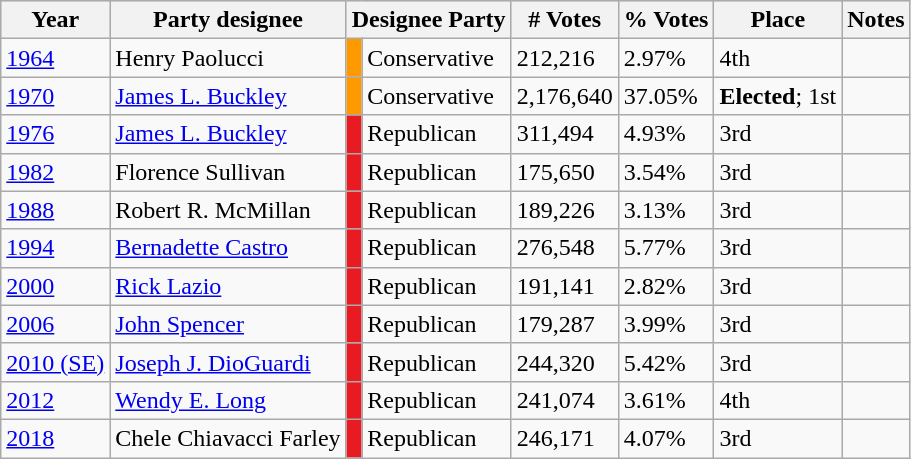<table class=wikitable>
<tr style="background:lightgrey;">
<th>Year</th>
<th>Party designee</th>
<th colspan=2>Designee Party</th>
<th># Votes</th>
<th>% Votes</th>
<th>Place</th>
<th>Notes</th>
</tr>
<tr>
<td><a href='#'>1964</a></td>
<td>Henry Paolucci</td>
<th style="background:#f90; width:3px;"></th>
<td>Conservative</td>
<td>212,216</td>
<td>2.97%</td>
<td>4th</td>
<td></td>
</tr>
<tr>
<td><a href='#'>1970</a></td>
<td><a href='#'>James L. Buckley</a></td>
<th style="background:#f90; width:3px;"></th>
<td>Conservative</td>
<td>2,176,640</td>
<td>37.05%</td>
<td><strong>Elected</strong>; 1st</td>
<td></td>
</tr>
<tr>
<td><a href='#'>1976</a></td>
<td><a href='#'>James L. Buckley</a></td>
<th style="background:#e81b23; width:3px;"></th>
<td>Republican</td>
<td>311,494</td>
<td>4.93%</td>
<td>3rd</td>
<td></td>
</tr>
<tr>
<td><a href='#'>1982</a></td>
<td>Florence Sullivan</td>
<th style="background:#e81b23; width:3px;"></th>
<td>Republican</td>
<td>175,650</td>
<td>3.54%</td>
<td>3rd</td>
<td></td>
</tr>
<tr>
<td><a href='#'>1988</a></td>
<td>Robert R. McMillan</td>
<th style="background:#e81b23; width:3px;"></th>
<td>Republican</td>
<td>189,226</td>
<td>3.13%</td>
<td>3rd</td>
<td></td>
</tr>
<tr>
<td><a href='#'>1994</a></td>
<td><a href='#'>Bernadette Castro</a></td>
<th style="background:#e81b23; width:3px;"></th>
<td>Republican</td>
<td>276,548</td>
<td>5.77%</td>
<td>3rd</td>
<td></td>
</tr>
<tr>
<td><a href='#'>2000</a></td>
<td><a href='#'>Rick Lazio</a></td>
<th style="background:#e81b23; width:3px;"></th>
<td>Republican</td>
<td>191,141</td>
<td>2.82%</td>
<td>3rd</td>
<td></td>
</tr>
<tr>
<td><a href='#'>2006</a></td>
<td><a href='#'>John Spencer</a></td>
<th style="background:#e81b23; width:3px;"></th>
<td>Republican</td>
<td>179,287</td>
<td>3.99%</td>
<td>3rd</td>
<td></td>
</tr>
<tr>
<td><a href='#'>2010 (SE)</a></td>
<td><a href='#'>Joseph J. DioGuardi</a></td>
<th style="background:#e81b23; width:3px;"></th>
<td>Republican</td>
<td>244,320</td>
<td>5.42%</td>
<td>3rd</td>
<td></td>
</tr>
<tr>
<td><a href='#'>2012</a></td>
<td><a href='#'>Wendy E. Long</a></td>
<th style="background:#e81b23; width:3px;"></th>
<td>Republican</td>
<td>241,074</td>
<td>3.61%</td>
<td>4th</td>
<td></td>
</tr>
<tr>
<td><a href='#'>2018</a></td>
<td>Chele Chiavacci Farley</td>
<th style="background:#e81b23; width:3px;"></th>
<td>Republican</td>
<td>246,171</td>
<td>4.07%</td>
<td>3rd</td>
<td></td>
</tr>
</table>
